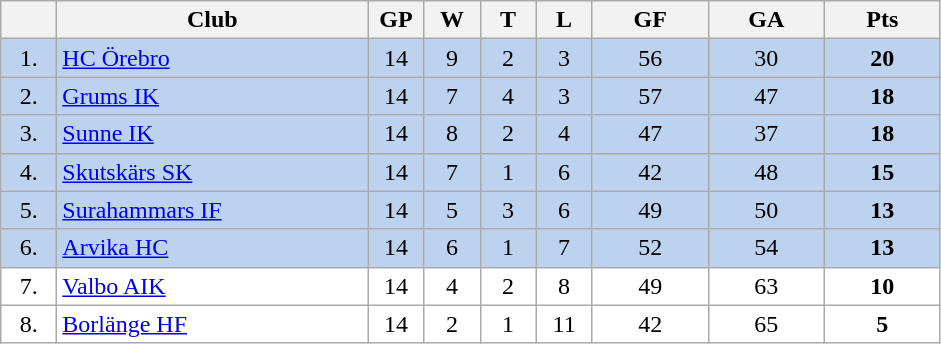<table class="wikitable">
<tr>
<th width="30"></th>
<th width="200">Club</th>
<th width="30">GP</th>
<th width="30">W</th>
<th width="30">T</th>
<th width="30">L</th>
<th width="70">GF</th>
<th width="70">GA</th>
<th width="70">Pts</th>
</tr>
<tr bgcolor="#BCD2EE" align="center">
<td>1.</td>
<td align="left"><a href='#'>HC Örebro</a></td>
<td>14</td>
<td>9</td>
<td>2</td>
<td>3</td>
<td>56</td>
<td>30</td>
<td><strong>20</strong></td>
</tr>
<tr bgcolor="#BCD2EE" align="center">
<td>2.</td>
<td align="left"><a href='#'>Grums IK</a></td>
<td>14</td>
<td>7</td>
<td>4</td>
<td>3</td>
<td>57</td>
<td>47</td>
<td><strong>18</strong></td>
</tr>
<tr bgcolor="#BCD2EE" align="center">
<td>3.</td>
<td align="left"><a href='#'>Sunne IK</a></td>
<td>14</td>
<td>8</td>
<td>2</td>
<td>4</td>
<td>47</td>
<td>37</td>
<td><strong>18</strong></td>
</tr>
<tr bgcolor="#BCD2EE" align="center">
<td>4.</td>
<td align="left"><a href='#'>Skutskärs SK</a></td>
<td>14</td>
<td>7</td>
<td>1</td>
<td>6</td>
<td>42</td>
<td>48</td>
<td><strong>15</strong></td>
</tr>
<tr bgcolor="#BCD2EE" align="center">
<td>5.</td>
<td align="left"><a href='#'>Surahammars IF</a></td>
<td>14</td>
<td>5</td>
<td>3</td>
<td>6</td>
<td>49</td>
<td>50</td>
<td><strong>13</strong></td>
</tr>
<tr bgcolor="#BCD2EE" align="center">
<td>6.</td>
<td align="left"><a href='#'>Arvika HC</a></td>
<td>14</td>
<td>6</td>
<td>1</td>
<td>7</td>
<td>52</td>
<td>54</td>
<td><strong>13</strong></td>
</tr>
<tr bgcolor="#FFFFFF" align="center">
<td>7.</td>
<td align="left"><a href='#'>Valbo AIK</a></td>
<td>14</td>
<td>4</td>
<td>2</td>
<td>8</td>
<td>49</td>
<td>63</td>
<td><strong>10</strong></td>
</tr>
<tr bgcolor="#FFFFFF" align="center">
<td>8.</td>
<td align="left"><a href='#'>Borlänge HF</a></td>
<td>14</td>
<td>2</td>
<td>1</td>
<td>11</td>
<td>42</td>
<td>65</td>
<td><strong>5</strong></td>
</tr>
</table>
